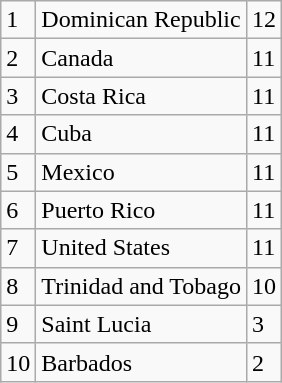<table class="wikitable">
<tr>
<td>1</td>
<td>Dominican Republic</td>
<td>12</td>
</tr>
<tr>
<td>2</td>
<td>Canada</td>
<td>11</td>
</tr>
<tr>
<td>3</td>
<td>Costa Rica</td>
<td>11</td>
</tr>
<tr>
<td>4</td>
<td>Cuba</td>
<td>11</td>
</tr>
<tr>
<td>5</td>
<td>Mexico</td>
<td>11</td>
</tr>
<tr>
<td>6</td>
<td>Puerto Rico</td>
<td>11</td>
</tr>
<tr>
<td>7</td>
<td>United States</td>
<td>11</td>
</tr>
<tr>
<td>8</td>
<td>Trinidad and Tobago</td>
<td>10</td>
</tr>
<tr>
<td>9</td>
<td>Saint Lucia</td>
<td>3</td>
</tr>
<tr>
<td>10</td>
<td>Barbados</td>
<td>2</td>
</tr>
</table>
